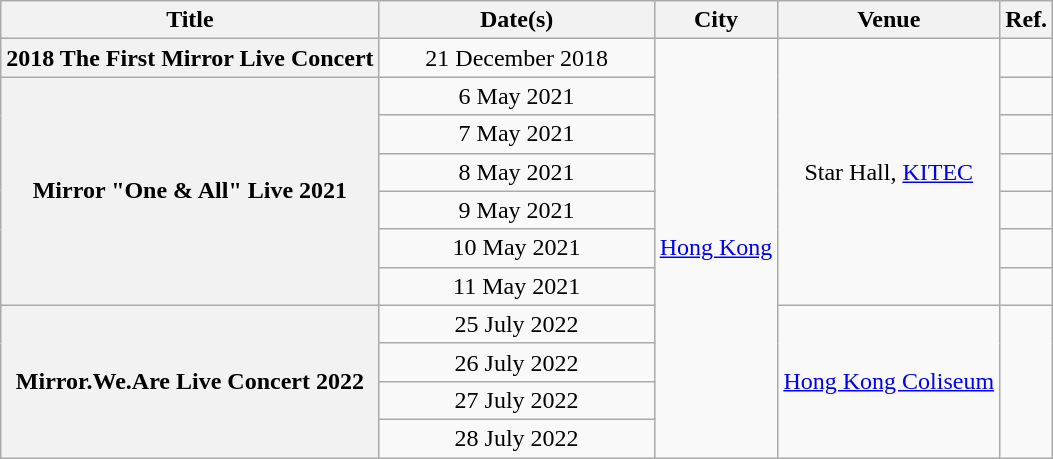<table class="wikitable plainrowheaders" style="text-align:center;">
<tr>
<th scope="col">Title</th>
<th scope="col" style="width:11em;">Date(s)</th>
<th scope="col">City</th>
<th scope="col">Venue</th>
<th>Ref.</th>
</tr>
<tr>
<th scope="row">2018 The First Mirror Live Concert</th>
<td>21 December 2018</td>
<td rowspan="11"><a href='#'>Hong Kong</a></td>
<td rowspan="7">Star Hall, <a href='#'>KITEC</a></td>
<td></td>
</tr>
<tr>
<th rowspan="6" scope="row">Mirror "One & All" Live 2021</th>
<td>6 May 2021</td>
<td></td>
</tr>
<tr>
<td>7 May 2021</td>
<td></td>
</tr>
<tr>
<td>8 May 2021</td>
<td></td>
</tr>
<tr>
<td>9 May 2021</td>
<td></td>
</tr>
<tr>
<td>10 May 2021</td>
<td></td>
</tr>
<tr>
<td>11 May 2021</td>
<td></td>
</tr>
<tr>
<th rowspan="4" scope="row">Mirror.We.Are Live Concert 2022</th>
<td>25 July 2022</td>
<td rowspan="4"><a href='#'>Hong Kong Coliseum</a></td>
<td rowspan="4"></td>
</tr>
<tr>
<td>26 July 2022</td>
</tr>
<tr>
<td>27 July 2022</td>
</tr>
<tr>
<td>28 July 2022</td>
</tr>
</table>
